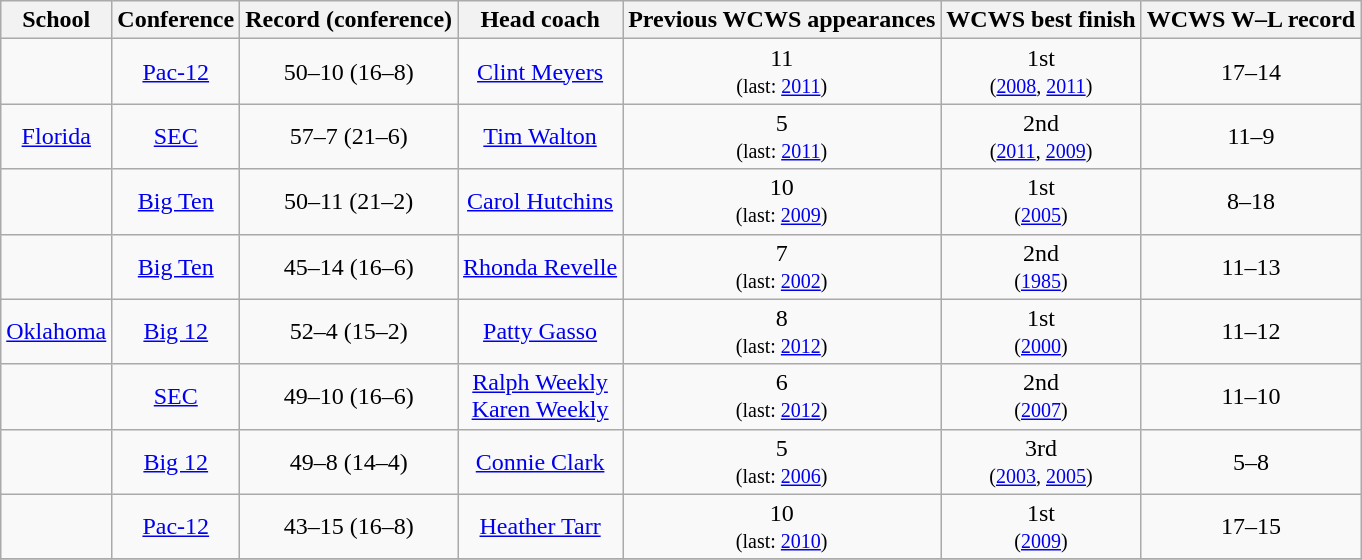<table class="wikitable" style=text-align:center>
<tr>
<th>School</th>
<th>Conference</th>
<th>Record (conference)</th>
<th>Head coach</th>
<th>Previous WCWS appearances</th>
<th>WCWS best finish</th>
<th>WCWS W–L record</th>
</tr>
<tr>
<td></td>
<td><a href='#'>Pac-12</a></td>
<td>50–10 (16–8)</td>
<td><a href='#'>Clint Meyers</a></td>
<td>11 <br><small>(last: <a href='#'>2011</a>)</small></td>
<td>1st <br><small>(<a href='#'>2008</a>, <a href='#'>2011</a>)</small></td>
<td>17–14</td>
</tr>
<tr>
<td><a href='#'>Florida</a></td>
<td><a href='#'>SEC</a></td>
<td>57–7 (21–6)</td>
<td><a href='#'>Tim Walton</a></td>
<td>5 <br><small>(last: <a href='#'>2011</a>)</small></td>
<td>2nd <br><small>(<a href='#'>2011</a>, <a href='#'>2009</a>)</small></td>
<td>11–9</td>
</tr>
<tr>
<td></td>
<td><a href='#'>Big Ten</a></td>
<td>50–11 (21–2)</td>
<td><a href='#'>Carol Hutchins</a></td>
<td>10 <br><small>(last: <a href='#'>2009</a>)</small></td>
<td>1st <br><small> (<a href='#'>2005</a>)</small></td>
<td>8–18</td>
</tr>
<tr>
<td></td>
<td><a href='#'>Big Ten</a></td>
<td>45–14 (16–6)</td>
<td><a href='#'>Rhonda Revelle</a></td>
<td>7 <br><small>(last: <a href='#'>2002</a>)</small></td>
<td>2nd <br><small> (<a href='#'>1985</a>)</small></td>
<td>11–13</td>
</tr>
<tr>
<td><a href='#'>Oklahoma</a></td>
<td><a href='#'>Big 12</a></td>
<td>52–4 (15–2)</td>
<td><a href='#'>Patty Gasso</a></td>
<td>8 <br><small>(last: <a href='#'>2012</a>)</small></td>
<td>1st <br><small> (<a href='#'>2000</a>)</small></td>
<td>11–12</td>
</tr>
<tr>
<td></td>
<td><a href='#'>SEC</a></td>
<td>49–10 (16–6)</td>
<td><a href='#'>Ralph Weekly</a><br><a href='#'>Karen Weekly</a></td>
<td>6 <br><small>(last: <a href='#'>2012</a>)</small></td>
<td>2nd <br><small> (<a href='#'>2007</a>)</small></td>
<td>11–10</td>
</tr>
<tr>
<td></td>
<td><a href='#'>Big 12</a></td>
<td>49–8 (14–4)</td>
<td><a href='#'>Connie Clark</a></td>
<td>5 <br><small>(last: <a href='#'>2006</a>)</small></td>
<td>3rd <br><small> (<a href='#'>2003</a>, <a href='#'>2005</a>)</small></td>
<td>5–8</td>
</tr>
<tr>
<td></td>
<td><a href='#'>Pac-12</a></td>
<td>43–15 (16–8)</td>
<td><a href='#'>Heather Tarr</a></td>
<td>10 <br><small>(last: <a href='#'>2010</a>) </small></td>
<td>1st <br><small>(<a href='#'>2009</a>)</small></td>
<td>17–15</td>
</tr>
<tr>
</tr>
</table>
